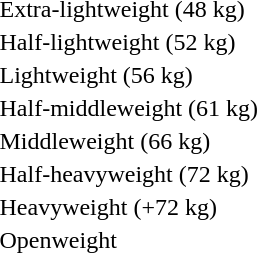<table>
<tr>
<td rowspan=2>Extra-lightweight (48 kg)<br></td>
<td rowspan=2></td>
<td rowspan=2></td>
<td></td>
</tr>
<tr>
<td></td>
</tr>
<tr>
<td rowspan=2>Half-lightweight (52 kg)<br></td>
<td rowspan=2></td>
<td rowspan=2></td>
<td></td>
</tr>
<tr>
<td></td>
</tr>
<tr>
<td rowspan=2>Lightweight (56 kg)<br></td>
<td rowspan=2></td>
<td rowspan=2></td>
<td></td>
</tr>
<tr>
<td></td>
</tr>
<tr>
<td rowspan=2>Half-middleweight (61 kg)<br></td>
<td rowspan=2></td>
<td rowspan=2></td>
<td></td>
</tr>
<tr>
<td></td>
</tr>
<tr>
<td rowspan=2>Middleweight (66 kg)<br></td>
<td rowspan=2></td>
<td rowspan=2></td>
<td></td>
</tr>
<tr>
<td></td>
</tr>
<tr>
<td rowspan=2>Half-heavyweight (72 kg)<br></td>
<td rowspan=2></td>
<td rowspan=2></td>
<td></td>
</tr>
<tr>
<td></td>
</tr>
<tr>
<td rowspan=2>Heavyweight (+72 kg)<br></td>
<td rowspan=2></td>
<td rowspan=2></td>
<td></td>
</tr>
<tr>
<td></td>
</tr>
<tr>
<td rowspan=2>Openweight<br></td>
<td rowspan=2></td>
<td rowspan=2></td>
<td></td>
</tr>
<tr>
<td></td>
</tr>
</table>
